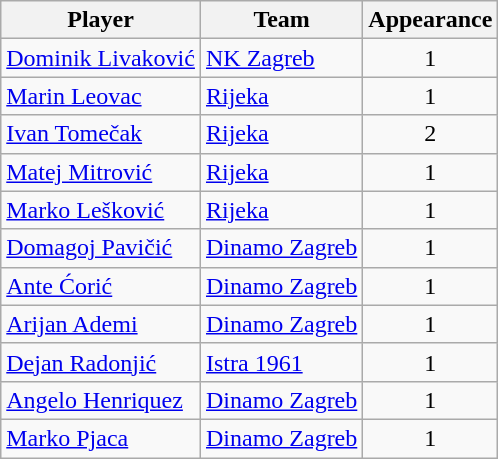<table class="wikitable">
<tr>
<th>Player</th>
<th>Team</th>
<th>Appearance</th>
</tr>
<tr>
<td> <a href='#'>Dominik Livaković</a></td>
<td><a href='#'>NK Zagreb</a></td>
<td style="text-align:center;">1</td>
</tr>
<tr>
<td> <a href='#'>Marin Leovac</a></td>
<td><a href='#'>Rijeka</a></td>
<td style="text-align:center;">1</td>
</tr>
<tr>
<td> <a href='#'>Ivan Tomečak</a></td>
<td><a href='#'>Rijeka</a></td>
<td style="text-align:center;">2</td>
</tr>
<tr>
<td> <a href='#'>Matej Mitrović</a></td>
<td><a href='#'>Rijeka</a></td>
<td style="text-align:center;">1</td>
</tr>
<tr>
<td> <a href='#'>Marko Lešković</a></td>
<td><a href='#'>Rijeka</a></td>
<td style="text-align:center;">1</td>
</tr>
<tr>
<td> <a href='#'>Domagoj Pavičić</a></td>
<td><a href='#'>Dinamo Zagreb</a></td>
<td style="text-align:center;">1</td>
</tr>
<tr>
<td> <a href='#'>Ante Ćorić</a></td>
<td><a href='#'>Dinamo Zagreb</a></td>
<td style="text-align:center;">1</td>
</tr>
<tr>
<td> <a href='#'>Arijan Ademi</a></td>
<td><a href='#'>Dinamo Zagreb</a></td>
<td style="text-align:center;">1</td>
</tr>
<tr>
<td> <a href='#'>Dejan Radonjić</a></td>
<td><a href='#'>Istra 1961</a></td>
<td style="text-align:center;">1</td>
</tr>
<tr>
<td> <a href='#'>Angelo Henriquez</a></td>
<td><a href='#'>Dinamo Zagreb</a></td>
<td style="text-align:center;">1</td>
</tr>
<tr>
<td> <a href='#'>Marko Pjaca</a></td>
<td><a href='#'>Dinamo Zagreb</a></td>
<td style="text-align:center;">1</td>
</tr>
</table>
